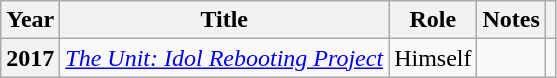<table class="wikitable plainrowheaders sortable">
<tr>
<th scope="col">Year</th>
<th scope="col">Title</th>
<th scope="col">Role</th>
<th scope="col">Notes</th>
<th scope="col" class="unsortable"></th>
</tr>
<tr>
<th scope="row">2017</th>
<td><em><a href='#'>The Unit: Idol Rebooting Project</a></em></td>
<td>Himself</td>
<td></td>
<td style="text-align:center"></td>
</tr>
</table>
